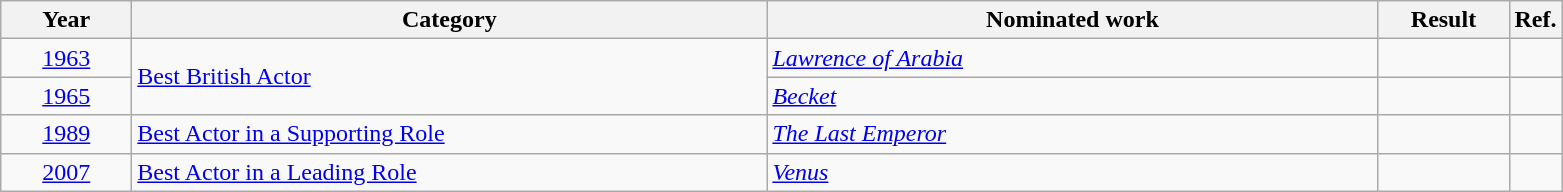<table class=wikitable>
<tr>
<th scope="col" style="width:5em;">Year</th>
<th scope="col" style="width:26em;">Category</th>
<th scope="col" style="width:25em;">Nominated work</th>
<th scope="col" style="width:5em;">Result</th>
<th>Ref.</th>
</tr>
<tr>
<td style="text-align:center;"><a href='#'>1963</a></td>
<td rowspan="2"><a href='#'>Best British Actor</a></td>
<td><em><a href='#'>Lawrence of Arabia</a></em></td>
<td></td>
<td style="text-align:center;"></td>
</tr>
<tr>
<td style="text-align:center;"><a href='#'>1965</a></td>
<td><em><a href='#'>Becket</a></em></td>
<td></td>
<td style="text-align:center;"></td>
</tr>
<tr>
<td style="text-align:center;"><a href='#'>1989</a></td>
<td><a href='#'>Best Actor in a Supporting Role</a></td>
<td><em><a href='#'>The Last Emperor</a></em></td>
<td></td>
<td style="text-align:center;"></td>
</tr>
<tr>
<td style="text-align:center;"><a href='#'>2007</a></td>
<td><a href='#'>Best Actor in a Leading Role</a></td>
<td><em><a href='#'>Venus</a></em></td>
<td></td>
<td style="text-align:center;"></td>
</tr>
</table>
